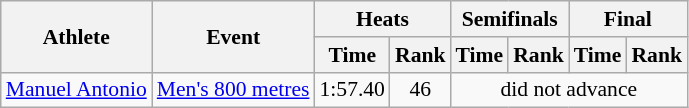<table class=wikitable style="font-size:90%;">
<tr>
<th rowspan=2>Athlete</th>
<th rowspan=2>Event</th>
<th colspan=2>Heats</th>
<th colspan=2>Semifinals</th>
<th colspan=2>Final</th>
</tr>
<tr>
<th>Time</th>
<th>Rank</th>
<th>Time</th>
<th>Rank</th>
<th>Time</th>
<th>Rank</th>
</tr>
<tr>
<td><a href='#'>Manuel Antonio</a></td>
<td><a href='#'>Men's 800 metres</a></td>
<td align="center">1:57.40</td>
<td align="center">46</td>
<td align="center" colspan=4>did not advance</td>
</tr>
</table>
